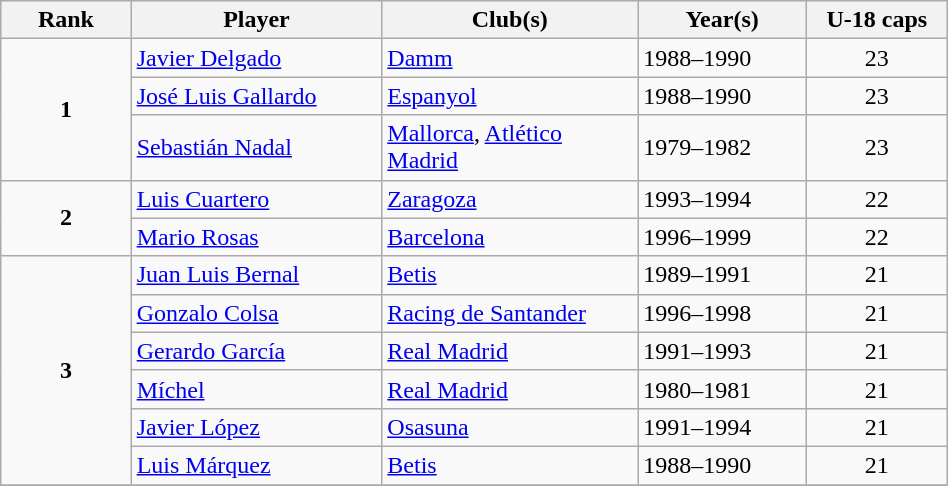<table class="wikitable" width=50%>
<tr>
<th width = 3%>Rank</th>
<th width = 7%>Player</th>
<th width = 7%>Club(s)</th>
<th width = 4%>Year(s)</th>
<th width = 4%>U-18 caps</th>
</tr>
<tr>
<td align=center rowspan=3><strong>1</strong></td>
<td><a href='#'>Javier Delgado</a></td>
<td><a href='#'>Damm</a></td>
<td>1988–1990</td>
<td align=center>23</td>
</tr>
<tr>
<td><a href='#'>José Luis Gallardo</a></td>
<td><a href='#'>Espanyol</a></td>
<td>1988–1990</td>
<td align=center>23</td>
</tr>
<tr>
<td><a href='#'>Sebastián Nadal</a></td>
<td><a href='#'>Mallorca</a>, <a href='#'>Atlético Madrid</a></td>
<td>1979–1982</td>
<td align=center>23</td>
</tr>
<tr>
<td align=center rowspan=2><strong>2</strong></td>
<td><a href='#'>Luis Cuartero</a></td>
<td><a href='#'>Zaragoza</a></td>
<td>1993–1994</td>
<td align=center>22</td>
</tr>
<tr>
<td><a href='#'>Mario Rosas</a></td>
<td><a href='#'>Barcelona</a></td>
<td>1996–1999</td>
<td align=center>22</td>
</tr>
<tr>
<td align=center rowspan=6><strong>3</strong></td>
<td><a href='#'>Juan Luis Bernal</a></td>
<td><a href='#'>Betis</a></td>
<td>1989–1991</td>
<td align=center>21</td>
</tr>
<tr>
<td><a href='#'>Gonzalo Colsa</a></td>
<td><a href='#'>Racing de Santander</a></td>
<td>1996–1998</td>
<td align=center>21</td>
</tr>
<tr>
<td><a href='#'>Gerardo García</a></td>
<td><a href='#'>Real Madrid</a></td>
<td>1991–1993</td>
<td align=center>21</td>
</tr>
<tr>
<td><a href='#'>Míchel</a></td>
<td><a href='#'>Real Madrid</a></td>
<td>1980–1981</td>
<td align=center>21</td>
</tr>
<tr>
<td><a href='#'>Javier López</a></td>
<td><a href='#'>Osasuna</a></td>
<td>1991–1994</td>
<td align=center>21</td>
</tr>
<tr>
<td><a href='#'>Luis Márquez</a></td>
<td><a href='#'>Betis</a></td>
<td>1988–1990</td>
<td align=center>21</td>
</tr>
<tr>
</tr>
</table>
